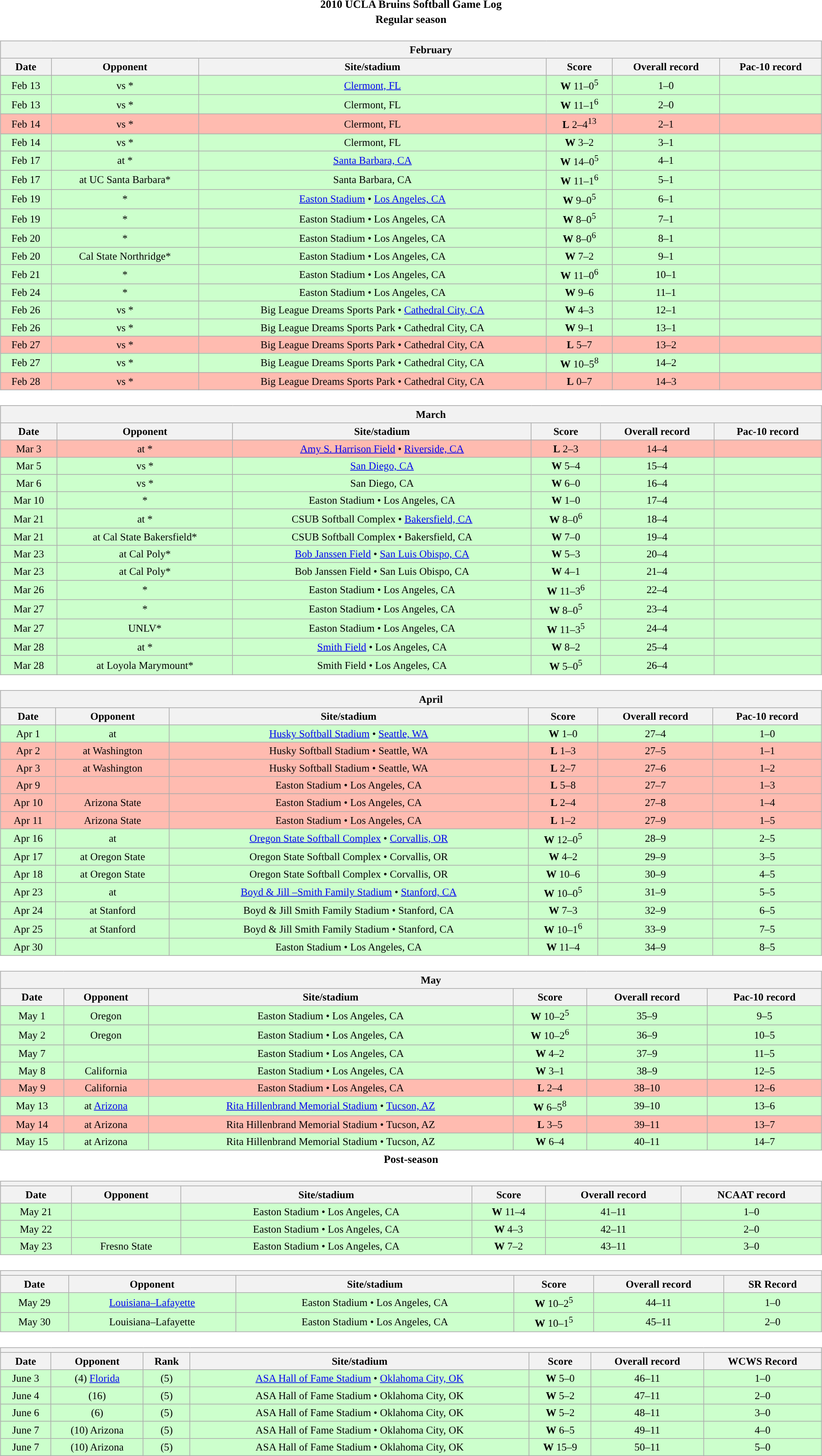<table class="toccolours" width=95% style="margin:1.5em auto; text-align:center;">
<tr>
<th colspan=2>2010 UCLA Bruins Softball Game Log</th>
</tr>
<tr>
<th colspan=2>Regular season</th>
</tr>
<tr valign="top">
<td><br><table class="wikitable collapsible collapsed" style="margin:auto; font-size:95%; width:100%">
<tr>
<th colspan=10 style="padding-left:4em;">February</th>
</tr>
<tr>
<th>Date</th>
<th>Opponent</th>
<th>Site/stadium</th>
<th>Score</th>
<th>Overall record</th>
<th>Pac-10 record</th>
</tr>
<tr bgcolor=ccffcc>
<td>Feb 13</td>
<td>vs *</td>
<td><a href='#'>Clermont, FL</a></td>
<td><strong>W</strong> 11–0<sup>5</sup></td>
<td>1–0</td>
<td></td>
</tr>
<tr bgcolor=ccffcc>
<td>Feb 13</td>
<td>vs *</td>
<td>Clermont, FL</td>
<td><strong>W</strong> 11–1<sup>6</sup></td>
<td>2–0</td>
<td></td>
</tr>
<tr bgcolor=ffbbb>
<td>Feb 14</td>
<td>vs *</td>
<td>Clermont, FL</td>
<td><strong>L</strong> 2–4<sup>13</sup></td>
<td>2–1</td>
<td></td>
</tr>
<tr bgcolor=ccffcc>
<td>Feb 14</td>
<td>vs *</td>
<td>Clermont, FL</td>
<td><strong>W</strong> 3–2</td>
<td>3–1</td>
<td></td>
</tr>
<tr bgcolor=ccffcc>
<td>Feb 17</td>
<td>at *</td>
<td><a href='#'>Santa Barbara, CA</a></td>
<td><strong>W</strong> 14–0<sup>5</sup></td>
<td>4–1</td>
<td></td>
</tr>
<tr bgcolor=ccffcc>
<td>Feb 17</td>
<td>at UC Santa Barbara*</td>
<td>Santa Barbara, CA</td>
<td><strong>W</strong> 11–1<sup>6</sup></td>
<td>5–1</td>
<td></td>
</tr>
<tr bgcolor=ccffcc>
<td>Feb 19</td>
<td>*</td>
<td><a href='#'>Easton Stadium</a> • <a href='#'>Los Angeles, CA</a></td>
<td><strong>W</strong> 9–0<sup>5</sup></td>
<td>6–1</td>
<td></td>
</tr>
<tr bgcolor=ccffcc>
<td>Feb 19</td>
<td>*</td>
<td>Easton Stadium • Los Angeles, CA</td>
<td><strong>W</strong> 8–0<sup>5</sup></td>
<td>7–1</td>
<td></td>
</tr>
<tr bgcolor=ccffcc>
<td>Feb 20</td>
<td>*</td>
<td>Easton Stadium • Los Angeles, CA</td>
<td><strong>W</strong> 8–0<sup>6</sup></td>
<td>8–1</td>
<td></td>
</tr>
<tr bgcolor=ccffcc>
<td>Feb 20</td>
<td>Cal State Northridge*</td>
<td>Easton Stadium • Los Angeles, CA</td>
<td><strong>W</strong> 7–2</td>
<td>9–1</td>
<td></td>
</tr>
<tr bgcolor=ccffcc>
<td>Feb 21</td>
<td>*</td>
<td>Easton Stadium • Los Angeles, CA</td>
<td><strong>W</strong> 11–0<sup>6</sup></td>
<td>10–1</td>
<td></td>
</tr>
<tr bgcolor=ccffcc>
<td>Feb 24</td>
<td>*</td>
<td>Easton Stadium • Los Angeles, CA</td>
<td><strong>W</strong> 9–6</td>
<td>11–1</td>
<td></td>
</tr>
<tr bgcolor=ccffcc>
<td>Feb 26</td>
<td>vs *</td>
<td>Big League Dreams Sports Park • <a href='#'>Cathedral City, CA</a></td>
<td><strong>W</strong> 4–3</td>
<td>12–1</td>
<td></td>
</tr>
<tr bgcolor=ccffcc>
<td>Feb 26</td>
<td>vs *</td>
<td>Big League Dreams Sports Park • Cathedral City, CA</td>
<td><strong>W</strong> 9–1</td>
<td>13–1</td>
<td></td>
</tr>
<tr bgcolor=ffbbb>
<td>Feb 27</td>
<td>vs *</td>
<td>Big League Dreams Sports Park • Cathedral City, CA</td>
<td><strong>L</strong> 5–7</td>
<td>13–2</td>
<td></td>
</tr>
<tr bgcolor=ccffcc>
<td>Feb 27</td>
<td>vs *</td>
<td>Big League Dreams Sports Park • Cathedral City, CA</td>
<td><strong>W</strong> 10–5<sup>8</sup></td>
<td>14–2</td>
<td></td>
</tr>
<tr bgcolor=ffbbb>
<td>Feb 28</td>
<td>vs *</td>
<td>Big League Dreams Sports Park • Cathedral City, CA</td>
<td><strong>L</strong> 0–7</td>
<td>14–3</td>
<td></td>
</tr>
</table>
</td>
</tr>
<tr>
<td><br><table class="wikitable collapsible collapsed" style="margin:auto; font-size:95%; width:100%">
<tr>
<th colspan=10 style="padding-left:4em;">March</th>
</tr>
<tr>
<th>Date</th>
<th>Opponent</th>
<th>Site/stadium</th>
<th>Score</th>
<th>Overall record</th>
<th>Pac-10 record</th>
</tr>
<tr bgcolor=ffbbb>
<td>Mar 3</td>
<td>at *</td>
<td><a href='#'>Amy S. Harrison Field</a> • <a href='#'>Riverside, CA</a></td>
<td><strong>L</strong> 2–3</td>
<td>14–4</td>
<td></td>
</tr>
<tr bgcolor=ccffcc>
<td>Mar 5</td>
<td>vs *</td>
<td><a href='#'>San Diego, CA</a></td>
<td><strong>W</strong> 5–4</td>
<td>15–4</td>
<td></td>
</tr>
<tr bgcolor=ccffcc>
<td>Mar 6</td>
<td>vs *</td>
<td>San Diego, CA</td>
<td><strong>W</strong> 6–0</td>
<td>16–4</td>
<td></td>
</tr>
<tr bgcolor=ccffcc>
<td>Mar 10</td>
<td>*</td>
<td>Easton Stadium • Los Angeles, CA</td>
<td><strong>W</strong> 1–0</td>
<td>17–4</td>
<td></td>
</tr>
<tr bgcolor=ccffcc>
<td>Mar 21</td>
<td>at *</td>
<td>CSUB Softball Complex • <a href='#'>Bakersfield, CA</a></td>
<td><strong>W</strong> 8–0<sup>6</sup></td>
<td>18–4</td>
<td></td>
</tr>
<tr bgcolor=ccffcc>
<td>Mar 21</td>
<td>at Cal State Bakersfield*</td>
<td>CSUB Softball Complex • Bakersfield, CA</td>
<td><strong>W</strong> 7–0</td>
<td>19–4</td>
<td></td>
</tr>
<tr bgcolor=ccffcc>
<td>Mar 23</td>
<td>at Cal Poly*</td>
<td><a href='#'>Bob Janssen Field</a> • <a href='#'>San Luis Obispo, CA</a></td>
<td><strong>W</strong> 5–3</td>
<td>20–4</td>
<td></td>
</tr>
<tr bgcolor=ccffcc>
<td>Mar 23</td>
<td>at Cal Poly*</td>
<td>Bob Janssen Field • San Luis Obispo, CA</td>
<td><strong>W</strong> 4–1</td>
<td>21–4</td>
<td></td>
</tr>
<tr bgcolor=ccffcc>
<td>Mar 26</td>
<td>*</td>
<td>Easton Stadium • Los Angeles, CA</td>
<td><strong>W</strong> 11–3<sup>6</sup></td>
<td>22–4</td>
<td></td>
</tr>
<tr bgcolor=ccffcc>
<td>Mar 27</td>
<td>*</td>
<td>Easton Stadium • Los Angeles, CA</td>
<td><strong>W</strong> 8–0<sup>5</sup></td>
<td>23–4</td>
<td></td>
</tr>
<tr bgcolor=ccffcc>
<td>Mar 27</td>
<td>UNLV*</td>
<td>Easton Stadium • Los Angeles, CA</td>
<td><strong>W</strong> 11–3<sup>5</sup></td>
<td>24–4</td>
<td></td>
</tr>
<tr bgcolor=ccffcc>
<td>Mar 28</td>
<td>at *</td>
<td><a href='#'>Smith Field</a> • Los Angeles, CA</td>
<td><strong>W</strong> 8–2</td>
<td>25–4</td>
<td></td>
</tr>
<tr bgcolor=ccffcc>
<td>Mar 28</td>
<td>at Loyola Marymount*</td>
<td>Smith Field • Los Angeles, CA</td>
<td><strong>W</strong> 5–0<sup>5</sup></td>
<td>26–4</td>
<td></td>
</tr>
</table>
</td>
</tr>
<tr>
<td><br><table class="wikitable collapsible collapsed" style="margin:auto; font-size:95%; width:100%">
<tr>
<th colspan=10 style="padding-left:4em;">April</th>
</tr>
<tr>
<th>Date</th>
<th>Opponent</th>
<th>Site/stadium</th>
<th>Score</th>
<th>Overall record</th>
<th>Pac-10 record</th>
</tr>
<tr bgcolor=ccffcc>
<td>Apr 1</td>
<td>at </td>
<td><a href='#'>Husky Softball Stadium</a> • <a href='#'>Seattle, WA</a></td>
<td><strong>W</strong> 1–0</td>
<td>27–4</td>
<td>1–0</td>
</tr>
<tr bgcolor=ffbbb>
<td>Apr 2</td>
<td>at Washington</td>
<td>Husky Softball Stadium • Seattle, WA</td>
<td><strong>L</strong> 1–3</td>
<td>27–5</td>
<td>1–1</td>
</tr>
<tr bgcolor=ffbbb>
<td>Apr 3</td>
<td>at Washington</td>
<td>Husky Softball Stadium • Seattle, WA</td>
<td><strong>L</strong> 2–7</td>
<td>27–6</td>
<td>1–2</td>
</tr>
<tr bgcolor=ffbbb>
<td>Apr 9</td>
<td></td>
<td>Easton Stadium • Los Angeles, CA</td>
<td><strong>L</strong> 5–8</td>
<td>27–7</td>
<td>1–3</td>
</tr>
<tr bgcolor=ffbbb>
<td>Apr 10</td>
<td>Arizona State</td>
<td>Easton Stadium • Los Angeles, CA</td>
<td><strong>L</strong> 2–4</td>
<td>27–8</td>
<td>1–4</td>
</tr>
<tr bgcolor=ffbbb>
<td>Apr 11</td>
<td>Arizona State</td>
<td>Easton Stadium • Los Angeles, CA</td>
<td><strong>L</strong> 1–2</td>
<td>27–9</td>
<td>1–5</td>
</tr>
<tr bgcolor=ccffcc>
<td>Apr 16</td>
<td>at </td>
<td><a href='#'>Oregon State Softball Complex</a> • <a href='#'>Corvallis, OR</a></td>
<td><strong>W</strong> 12–0<sup>5</sup></td>
<td>28–9</td>
<td>2–5</td>
</tr>
<tr bgcolor=ccffcc>
<td>Apr 17</td>
<td>at Oregon State</td>
<td>Oregon State Softball Complex • Corvallis, OR</td>
<td><strong>W</strong> 4–2</td>
<td>29–9</td>
<td>3–5</td>
</tr>
<tr bgcolor=ccffcc>
<td>Apr 18</td>
<td>at Oregon State</td>
<td>Oregon State Softball Complex • Corvallis, OR</td>
<td><strong>W</strong> 10–6</td>
<td>30–9</td>
<td>4–5</td>
</tr>
<tr bgcolor=ccffcc>
<td>Apr 23</td>
<td>at </td>
<td><a href='#'>Boyd & Jill –Smith Family Stadium</a> • <a href='#'>Stanford, CA</a></td>
<td><strong>W</strong> 10–0<sup>5</sup></td>
<td>31–9</td>
<td>5–5</td>
</tr>
<tr bgcolor=ccffcc>
<td>Apr 24</td>
<td>at Stanford</td>
<td>Boyd & Jill Smith Family Stadium • Stanford, CA</td>
<td><strong>W</strong> 7–3</td>
<td>32–9</td>
<td>6–5</td>
</tr>
<tr bgcolor=ccffcc>
<td>Apr 25</td>
<td>at Stanford</td>
<td>Boyd & Jill Smith Family Stadium • Stanford, CA</td>
<td><strong>W</strong> 10–1<sup>6</sup></td>
<td>33–9</td>
<td>7–5</td>
</tr>
<tr bgcolor=ccffcc>
<td>Apr 30</td>
<td></td>
<td>Easton Stadium • Los Angeles, CA</td>
<td><strong>W</strong> 11–4</td>
<td>34–9</td>
<td>8–5</td>
</tr>
</table>
</td>
</tr>
<tr>
<td><br><table class="wikitable collapsible collapsed" style="margin:auto; font-size:95%; width:100%">
<tr>
<th colspan=10 style="padding-left:4em;">May</th>
</tr>
<tr>
<th>Date</th>
<th>Opponent</th>
<th>Site/stadium</th>
<th>Score</th>
<th>Overall record</th>
<th>Pac-10 record</th>
</tr>
<tr bgcolor=ccffcc>
<td>May 1</td>
<td>Oregon</td>
<td>Easton Stadium • Los Angeles, CA</td>
<td><strong>W</strong> 10–2<sup>5</sup></td>
<td>35–9</td>
<td>9–5</td>
</tr>
<tr bgcolor=ccffcc>
<td>May 2</td>
<td>Oregon</td>
<td>Easton Stadium • Los Angeles, CA</td>
<td><strong>W</strong> 10–2<sup>6</sup></td>
<td>36–9</td>
<td>10–5</td>
</tr>
<tr bgcolor=ccffcc>
<td>May 7</td>
<td></td>
<td>Easton Stadium • Los Angeles, CA</td>
<td><strong>W</strong> 4–2</td>
<td>37–9</td>
<td>11–5</td>
</tr>
<tr bgcolor=ccffcc>
<td>May 8</td>
<td>California</td>
<td>Easton Stadium • Los Angeles, CA</td>
<td><strong>W</strong> 3–1</td>
<td>38–9</td>
<td>12–5</td>
</tr>
<tr bgcolor=ffbbb>
<td>May 9</td>
<td>California</td>
<td>Easton Stadium • Los Angeles, CA</td>
<td><strong>L</strong> 2–4</td>
<td>38–10</td>
<td>12–6</td>
</tr>
<tr bgcolor=ccffcc>
<td>May 13</td>
<td>at <a href='#'>Arizona</a></td>
<td><a href='#'>Rita Hillenbrand Memorial Stadium</a> • <a href='#'>Tucson, AZ</a></td>
<td><strong>W</strong> 6–5<sup>8</sup></td>
<td>39–10</td>
<td>13–6</td>
</tr>
<tr bgcolor=ffbbb>
<td>May 14</td>
<td>at Arizona</td>
<td>Rita Hillenbrand Memorial Stadium • Tucson, AZ</td>
<td><strong>L</strong> 3–5</td>
<td>39–11</td>
<td>13–7</td>
</tr>
<tr bgcolor=ccffcc>
<td>May 15</td>
<td>at Arizona</td>
<td>Rita Hillenbrand Memorial Stadium • Tucson, AZ</td>
<td><strong>W</strong> 6–4</td>
<td>40–11</td>
<td>14–7</td>
</tr>
</table>
</td>
</tr>
<tr>
<th colspan=2>Post-season</th>
</tr>
<tr>
<td><br><table class="wikitable collapsible collapsed" style="margin:auto; font-size:95%; width:100%">
<tr>
<th colspan=10 style="padding-left:4em;"><a href='#'></a></th>
</tr>
<tr>
<th>Date</th>
<th>Opponent</th>
<th>Site/stadium</th>
<th>Score</th>
<th>Overall record</th>
<th>NCAAT record</th>
</tr>
<tr bgcolor=ccffcc>
<td>May 21</td>
<td></td>
<td>Easton Stadium • Los Angeles, CA</td>
<td><strong>W</strong> 11–4</td>
<td>41–11</td>
<td>1–0</td>
</tr>
<tr bgcolor=ccffcc>
<td>May 22</td>
<td></td>
<td>Easton Stadium • Los Angeles, CA</td>
<td><strong>W</strong> 4–3</td>
<td>42–11</td>
<td>2–0</td>
</tr>
<tr bgcolor=ccffcc>
<td>May 23</td>
<td>Fresno State</td>
<td>Easton Stadium • Los Angeles, CA</td>
<td><strong>W</strong> 7–2</td>
<td>43–11</td>
<td>3–0</td>
</tr>
</table>
</td>
</tr>
<tr>
<td><br><table class="wikitable collapsible collapsed" style="margin:auto; font-size:95%; width:100%">
<tr>
<th colspan=10 style="padding-left:4em;"><a href='#'></a></th>
</tr>
<tr>
<th>Date</th>
<th>Opponent</th>
<th>Site/stadium</th>
<th>Score</th>
<th>Overall record</th>
<th>SR Record</th>
</tr>
<tr bgcolor=ccffcc>
<td>May 29</td>
<td><a href='#'>Louisiana–Lafayette</a></td>
<td>Easton Stadium • Los Angeles, CA</td>
<td><strong>W</strong> 10–2<sup>5</sup></td>
<td>44–11</td>
<td>1–0</td>
</tr>
<tr bgcolor=ccffcc>
<td>May 30</td>
<td>Louisiana–Lafayette</td>
<td>Easton Stadium • Los Angeles, CA</td>
<td><strong>W</strong> 10–1<sup>5</sup></td>
<td>45–11</td>
<td>2–0</td>
</tr>
</table>
</td>
</tr>
<tr>
<td><br><table class="wikitable collapsible collapsed" style="margin:auto; font-size:95%; width:100%">
<tr>
<th colspan=10 style="padding-left:4em;"><a href='#'></a></th>
</tr>
<tr>
<th>Date</th>
<th>Opponent</th>
<th>Rank</th>
<th>Site/stadium</th>
<th>Score</th>
<th>Overall record</th>
<th>WCWS Record</th>
</tr>
<tr bgcolor=ccffcc>
<td>June 3</td>
<td>(4) <a href='#'>Florida</a></td>
<td>(5)</td>
<td><a href='#'>ASA Hall of Fame Stadium</a> • <a href='#'>Oklahoma City, OK</a></td>
<td><strong>W</strong> 5–0</td>
<td>46–11</td>
<td>1–0</td>
</tr>
<tr bgcolor=ccffcc>
<td>June 4</td>
<td>(16) </td>
<td>(5)</td>
<td>ASA Hall of Fame Stadium • Oklahoma City, OK</td>
<td><strong>W</strong> 5–2</td>
<td>47–11</td>
<td>2–0</td>
</tr>
<tr bgcolor=ccffcc>
<td>June 6</td>
<td>(6) </td>
<td>(5)</td>
<td>ASA Hall of Fame Stadium • Oklahoma City, OK</td>
<td><strong>W</strong> 5–2</td>
<td>48–11</td>
<td>3–0</td>
</tr>
<tr bgcolor=ccffcc>
<td>June 7</td>
<td>(10) Arizona</td>
<td>(5)</td>
<td>ASA Hall of Fame Stadium • Oklahoma City, OK</td>
<td><strong>W</strong> 6–5</td>
<td>49–11</td>
<td>4–0</td>
</tr>
<tr bgcolor=ccffcc>
<td>June 7</td>
<td>(10) Arizona</td>
<td>(5)</td>
<td>ASA Hall of Fame Stadium • Oklahoma City, OK</td>
<td><strong>W</strong> 15–9</td>
<td>50–11</td>
<td>5–0</td>
</tr>
</table>
</td>
</tr>
</table>
